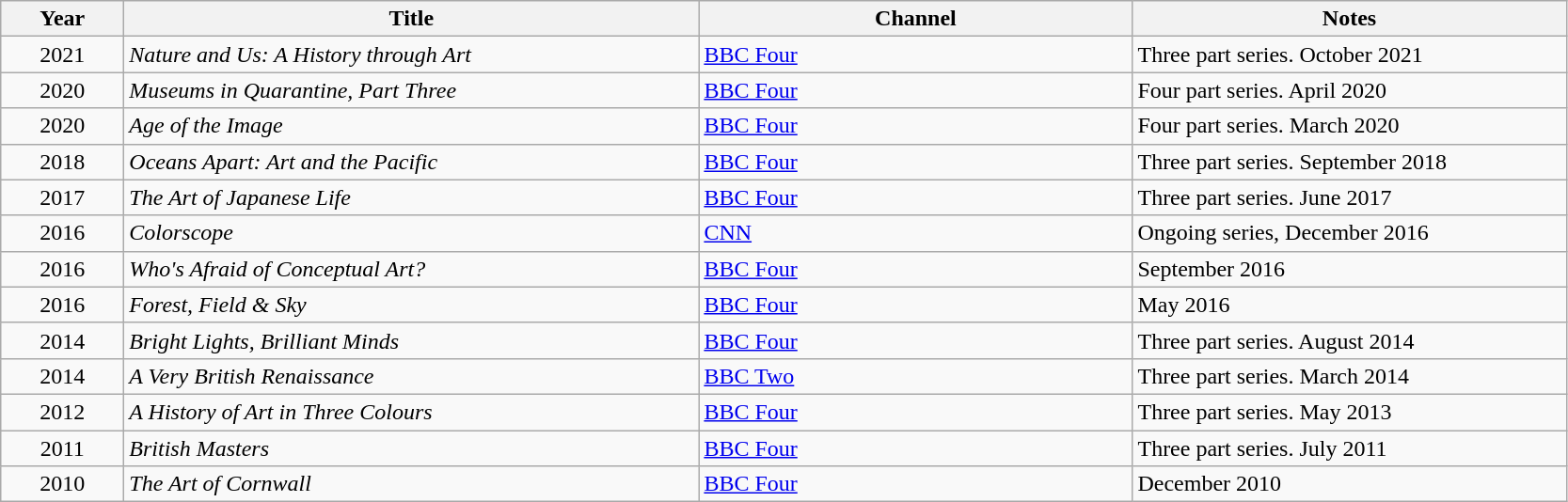<table class="wikitable sortable">
<tr>
<th scope="col" style="width:80px; text-align: center;">Year</th>
<th class="unsortable" scope="col" style="width:400px;">Title</th>
<th class="unsortable" scope="col" style="width:300px;">Channel</th>
<th class="unsortable" scope="col" style="width:300px;">Notes</th>
</tr>
<tr>
<td style="text-align:Center;">2021</td>
<td><em>Nature and Us: A History through Art</em></td>
<td><a href='#'>BBC Four</a></td>
<td>Three part series. October 2021</td>
</tr>
<tr>
<td style="text-align:Center;">2020</td>
<td><em>Museums in Quarantine, Part Three</em></td>
<td><a href='#'>BBC Four</a></td>
<td>Four part series. April 2020</td>
</tr>
<tr>
<td style="text-align:Center;">2020</td>
<td><em>Age of the Image</em></td>
<td><a href='#'>BBC Four</a></td>
<td>Four part series. March 2020</td>
</tr>
<tr>
<td style="text-align:Center;">2018</td>
<td><em>Oceans Apart: Art and the Pacific</em></td>
<td><a href='#'>BBC Four</a></td>
<td>Three part series. September 2018</td>
</tr>
<tr>
<td style="text-align:Center;">2017</td>
<td><em>The Art of Japanese Life</em></td>
<td><a href='#'>BBC Four</a></td>
<td>Three part series. June 2017</td>
</tr>
<tr>
<td style="text-align:Center;">2016</td>
<td><em>Colorscope</em></td>
<td><a href='#'>CNN</a></td>
<td>Ongoing series, December 2016</td>
</tr>
<tr>
<td style="text-align:Center;">2016</td>
<td><em>Who's Afraid of Conceptual Art?</em></td>
<td><a href='#'>BBC Four</a></td>
<td>September 2016</td>
</tr>
<tr>
<td style="text-align:Center;">2016</td>
<td><em>Forest, Field & Sky</em></td>
<td><a href='#'>BBC Four</a></td>
<td>May 2016</td>
</tr>
<tr>
<td style="text-align:Center;">2014</td>
<td><em>Bright Lights, Brilliant Minds</em></td>
<td><a href='#'>BBC Four</a></td>
<td>Three part series. August 2014</td>
</tr>
<tr>
<td style="text-align:Center;">2014</td>
<td><em>A Very British Renaissance</em></td>
<td><a href='#'>BBC Two</a></td>
<td>Three part series. March 2014</td>
</tr>
<tr>
<td style="text-align:Center;">2012</td>
<td><em>A History of Art in Three Colours</em></td>
<td><a href='#'>BBC Four</a></td>
<td>Three part series. May 2013</td>
</tr>
<tr>
<td style="text-align:Center;">2011</td>
<td><em>British Masters</em></td>
<td><a href='#'>BBC Four</a></td>
<td>Three part series. July 2011</td>
</tr>
<tr>
<td style="text-align:Center;">2010</td>
<td><em>The Art of Cornwall</em></td>
<td><a href='#'>BBC Four</a></td>
<td>December 2010</td>
</tr>
</table>
